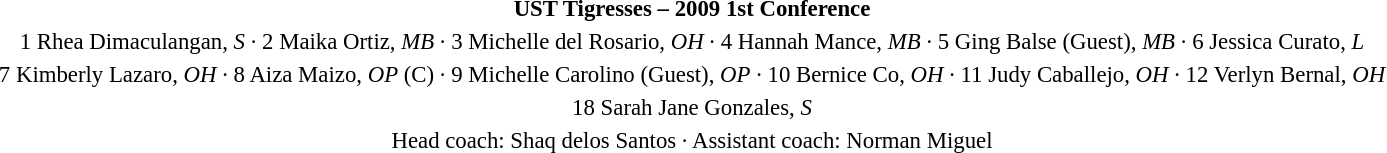<table class='toccolours mw-collapsible mw-collapsed' width=100% style=font-size:95%>
<tr>
<th style=>UST Tigresses – 2009 1st Conference</th>
</tr>
<tr align=center>
<td>1 Rhea Dimaculangan, <em>S</em> ∙ 2 Maika Ortiz, <em>MB</em> ∙ 3 Michelle del Rosario, <em>OH</em> ∙ 4 Hannah Mance, <em>MB</em> ∙ 5 Ging Balse (Guest), <em>MB</em> ∙ 6 Jessica Curato, <em>L</em></td>
</tr>
<tr align=center>
<td>7 Kimberly Lazaro, <em>OH</em> ∙ 8 Aiza Maizo, <em>OP</em> (C) ∙ 9 Michelle Carolino (Guest), <em>OP</em> ∙ 10 Bernice Co, <em>OH</em> ∙ 11 Judy Caballejo, <em>OH</em> ∙ 12 Verlyn Bernal, <em>OH</em></td>
</tr>
<tr align=center>
<td>18 Sarah Jane Gonzales, <em>S</em></td>
</tr>
<tr align=center>
<td>Head coach: Shaq delos Santos ∙ Assistant coach: Norman Miguel</td>
</tr>
</table>
